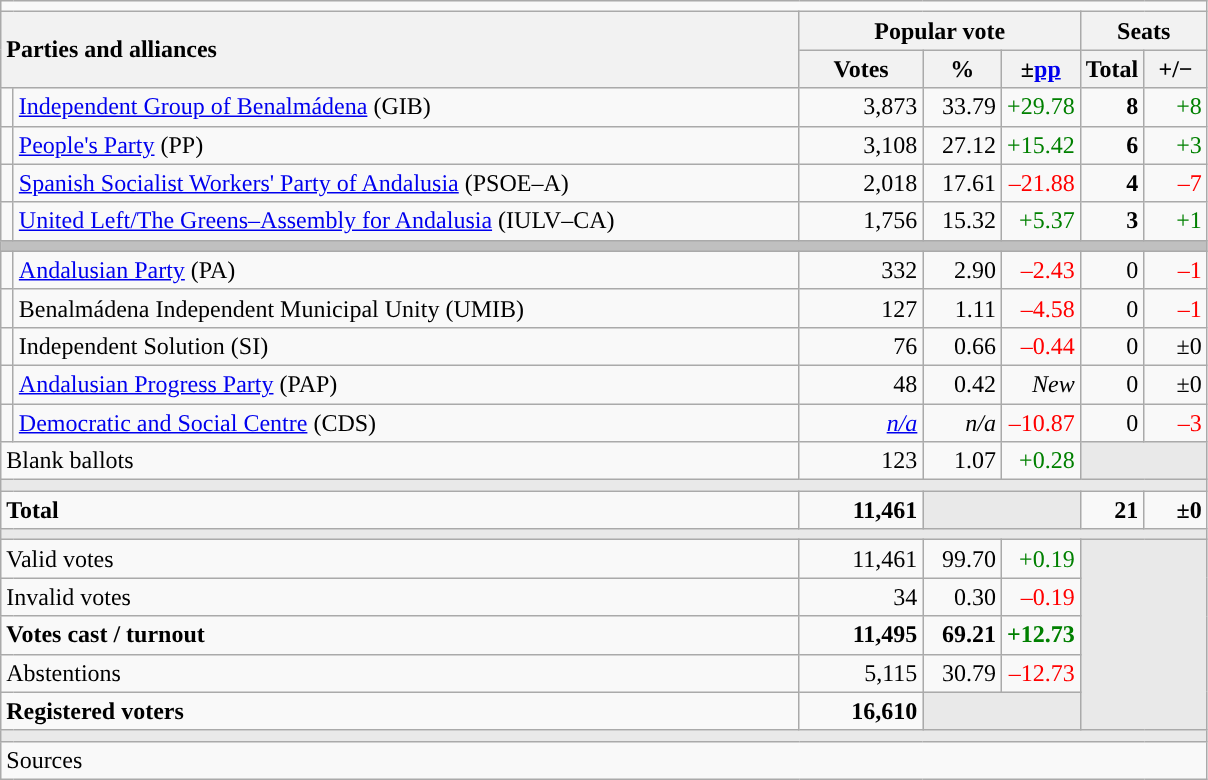<table class="wikitable" style="text-align:right;">
<tr>
<td colspan="7"></td>
</tr>
<tr>
<th style="text-align:left;" rowspan="2" colspan="2" width="525">Parties and alliances</th>
<th colspan="3">Popular vote</th>
<th colspan="2">Seats</th>
</tr>
<tr>
<th width="75">Votes</th>
<th width="45">%</th>
<th width="45">±<a href='#'>pp</a></th>
<th width="35">Total</th>
<th width="35">+/−</th>
</tr>
<tr>
<td width="1" style="color:inherit;background:"></td>
<td align="left"><a href='#'>Independent Group of Benalmádena</a> (GIB)</td>
<td>3,873</td>
<td>33.79</td>
<td style="color:green;">+29.78</td>
<td><strong>8</strong></td>
<td style="color:green;">+8</td>
</tr>
<tr>
<td style="color:inherit;background:"></td>
<td align="left"><a href='#'>People's Party</a> (PP)</td>
<td>3,108</td>
<td>27.12</td>
<td style="color:green;">+15.42</td>
<td><strong>6</strong></td>
<td style="color:green;">+3</td>
</tr>
<tr>
<td style="color:inherit;background:"></td>
<td align="left"><a href='#'>Spanish Socialist Workers' Party of Andalusia</a> (PSOE–A)</td>
<td>2,018</td>
<td>17.61</td>
<td style="color:red;">–21.88</td>
<td><strong>4</strong></td>
<td style="color:red;">–7</td>
</tr>
<tr>
<td style="color:inherit;background:"></td>
<td align="left"><a href='#'>United Left/The Greens–Assembly for Andalusia</a> (IULV–CA)</td>
<td>1,756</td>
<td>15.32</td>
<td style="color:green;">+5.37</td>
<td><strong>3</strong></td>
<td style="color:green;">+1</td>
</tr>
<tr>
<td colspan="7" bgcolor="#C0C0C0"></td>
</tr>
<tr>
<td style="color:inherit;background:"></td>
<td align="left"><a href='#'>Andalusian Party</a> (PA)</td>
<td>332</td>
<td>2.90</td>
<td style="color:red;">–2.43</td>
<td>0</td>
<td style="color:red;">–1</td>
</tr>
<tr>
<td style="color:inherit;background:"></td>
<td align="left">Benalmádena Independent Municipal Unity (UMIB)</td>
<td>127</td>
<td>1.11</td>
<td style="color:red;">–4.58</td>
<td>0</td>
<td style="color:red;">–1</td>
</tr>
<tr>
<td style="color:inherit;background:"></td>
<td align="left">Independent Solution (SI)</td>
<td>76</td>
<td>0.66</td>
<td style="color:red;">–0.44</td>
<td>0</td>
<td>±0</td>
</tr>
<tr>
<td style="color:inherit;background:"></td>
<td align="left"><a href='#'>Andalusian Progress Party</a> (PAP)</td>
<td>48</td>
<td>0.42</td>
<td><em>New</em></td>
<td>0</td>
<td>±0</td>
</tr>
<tr>
<td style="color:inherit;background:"></td>
<td align="left"><a href='#'>Democratic and Social Centre</a> (CDS)</td>
<td><em><a href='#'>n/a</a></em></td>
<td><em>n/a</em></td>
<td style="color:red;">–10.87</td>
<td>0</td>
<td style="color:red;">–3</td>
</tr>
<tr>
<td align="left" colspan="2">Blank ballots</td>
<td>123</td>
<td>1.07</td>
<td style="color:green;">+0.28</td>
<td bgcolor="#E9E9E9" colspan="2"></td>
</tr>
<tr>
<td colspan="7" bgcolor="#E9E9E9"></td>
</tr>
<tr style="font-weight:bold;">
<td align="left" colspan="2">Total</td>
<td>11,461</td>
<td bgcolor="#E9E9E9" colspan="2"></td>
<td>21</td>
<td>±0</td>
</tr>
<tr>
<td colspan="7" bgcolor="#E9E9E9"></td>
</tr>
<tr>
<td align="left" colspan="2">Valid votes</td>
<td>11,461</td>
<td>99.70</td>
<td style="color:green;">+0.19</td>
<td bgcolor="#E9E9E9" colspan="2" rowspan="5"></td>
</tr>
<tr>
<td align="left" colspan="2">Invalid votes</td>
<td>34</td>
<td>0.30</td>
<td style="color:red;">–0.19</td>
</tr>
<tr style="font-weight:bold;">
<td align="left" colspan="2">Votes cast / turnout</td>
<td>11,495</td>
<td>69.21</td>
<td style="color:green;">+12.73</td>
</tr>
<tr>
<td align="left" colspan="2">Abstentions</td>
<td>5,115</td>
<td>30.79</td>
<td style="color:red;">–12.73</td>
</tr>
<tr style="font-weight:bold;">
<td align="left" colspan="2">Registered voters</td>
<td>16,610</td>
<td bgcolor="#E9E9E9" colspan="2"></td>
</tr>
<tr>
<td colspan="7" bgcolor="#E9E9E9"></td>
</tr>
<tr>
<td align="left" colspan="7">Sources</td>
</tr>
</table>
